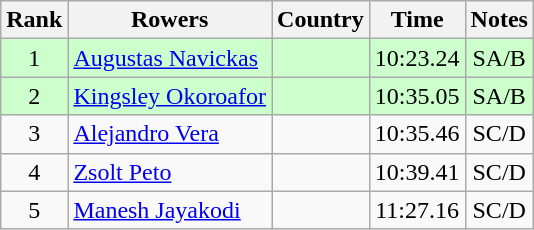<table class="wikitable" style="text-align:center">
<tr>
<th>Rank</th>
<th>Rowers</th>
<th>Country</th>
<th>Time</th>
<th>Notes</th>
</tr>
<tr bgcolor=ccffcc>
<td>1</td>
<td align="left"><a href='#'>Augustas Navickas</a></td>
<td align="left"></td>
<td>10:23.24</td>
<td>SA/B</td>
</tr>
<tr bgcolor=ccffcc>
<td>2</td>
<td align="left"><a href='#'>Kingsley Okoroafor</a></td>
<td align="left"></td>
<td>10:35.05</td>
<td>SA/B</td>
</tr>
<tr>
<td>3</td>
<td align="left"><a href='#'>Alejandro Vera</a></td>
<td align="left"></td>
<td>10:35.46</td>
<td>SC/D</td>
</tr>
<tr>
<td>4</td>
<td align="left"><a href='#'>Zsolt Peto</a></td>
<td align="left"></td>
<td>10:39.41</td>
<td>SC/D</td>
</tr>
<tr>
<td>5</td>
<td align="left"><a href='#'>Manesh Jayakodi</a></td>
<td align="left"></td>
<td>11:27.16</td>
<td>SC/D</td>
</tr>
</table>
